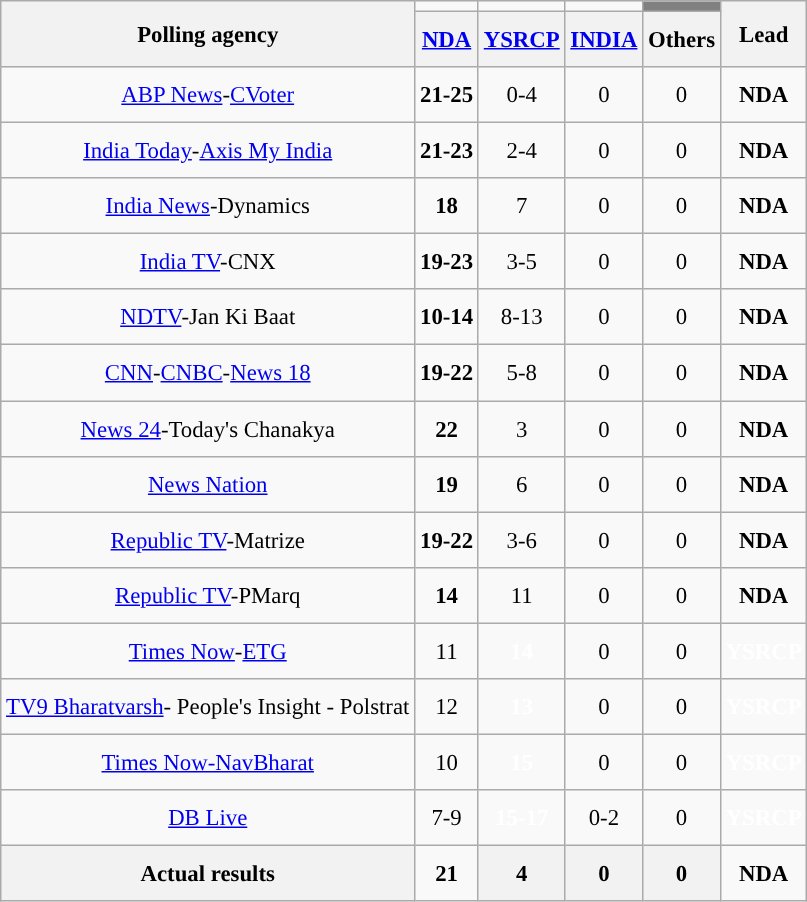<table class="wikitable" style="text-align:center;font-size:95%;line-height:30px;">
<tr>
<th rowspan="2" class="wikitable">Polling agency</th>
<td></td>
<td></td>
<td></td>
<td style="background:grey;"></td>
<th rowspan="2">Lead</th>
</tr>
<tr>
<th class="wikitable"><a href='#'>NDA</a></th>
<th class="wikitable"><a href='#'>YSRCP</a></th>
<th class="wikitable"><a href='#'>INDIA</a></th>
<th class="wikitable">Others</th>
</tr>
<tr>
<td><a href='#'>ABP News</a>-<a href='#'>CVoter</a></td>
<td><strong>21-25</strong></td>
<td>0-4</td>
<td>0</td>
<td>0</td>
<td><strong>NDA</strong></td>
</tr>
<tr>
<td><a href='#'>India Today</a>-<a href='#'>Axis My India</a></td>
<td><strong>21-23</strong></td>
<td>2-4</td>
<td>0</td>
<td>0</td>
<td><strong>NDA</strong></td>
</tr>
<tr>
<td><a href='#'>India News</a>-Dynamics</td>
<td><strong>18</strong></td>
<td>7</td>
<td>0</td>
<td>0</td>
<td><strong>NDA</strong></td>
</tr>
<tr>
<td><a href='#'>India TV</a>-CNX</td>
<td><strong>19-23</strong></td>
<td>3-5</td>
<td>0</td>
<td>0</td>
<td><strong>NDA</strong></td>
</tr>
<tr>
<td><a href='#'>NDTV</a>-Jan Ki Baat</td>
<td><strong>10-14</strong></td>
<td>8-13</td>
<td>0</td>
<td>0</td>
<td><strong>NDA</strong></td>
</tr>
<tr>
<td><a href='#'>CNN</a>-<a href='#'>CNBC</a>-<a href='#'>News 18</a></td>
<td><strong>19-22</strong></td>
<td>5-8</td>
<td>0</td>
<td>0</td>
<td><strong>NDA</strong></td>
</tr>
<tr>
<td><a href='#'>News 24</a>-Today's Chanakya</td>
<td><strong>22</strong></td>
<td>3</td>
<td>0</td>
<td>0</td>
<td><strong>NDA</strong></td>
</tr>
<tr>
<td><a href='#'>News Nation</a></td>
<td><strong>19</strong></td>
<td>6</td>
<td>0</td>
<td>0</td>
<td><strong>NDA</strong></td>
</tr>
<tr>
<td><a href='#'>Republic TV</a>-Matrize</td>
<td><strong>19-22</strong></td>
<td>3-6</td>
<td>0</td>
<td>0</td>
<td><strong>NDA</strong></td>
</tr>
<tr>
<td><a href='#'>Republic TV</a>-PMarq</td>
<td><strong>14</strong></td>
<td>11</td>
<td>0</td>
<td>0</td>
<td><strong>NDA</strong></td>
</tr>
<tr>
<td><a href='#'>Times Now</a>-<a href='#'>ETG</a></td>
<td>11</td>
<td style="color:white;"><strong>14</strong></td>
<td>0</td>
<td>0</td>
<td style="color:white;"><strong>YSRCP</strong></td>
</tr>
<tr>
<td><a href='#'>TV9 Bharatvarsh</a>- People's Insight - Polstrat</td>
<td>12</td>
<td style="color:white;"><strong>13</strong></td>
<td>0</td>
<td>0</td>
<td style="color:white;"><strong>YSRCP</strong></td>
</tr>
<tr>
<td><a href='#'>Times Now-NavBharat</a></td>
<td>10</td>
<td style="color:white;"><strong>15</strong></td>
<td>0</td>
<td>0</td>
<td style="color:white;"><strong>YSRCP</strong></td>
</tr>
<tr>
<td><a href='#'>DB Live</a></td>
<td>7-9</td>
<td style="color:white;"><strong>15-17</strong></td>
<td>0-2</td>
<td>0</td>
<td style="color:white;"><strong>YSRCP</strong></td>
</tr>
<tr>
<th>Actual results</th>
<td><strong>21</strong></td>
<th>4</th>
<th>0</th>
<th>0</th>
<td><strong>NDA</strong></td>
</tr>
</table>
